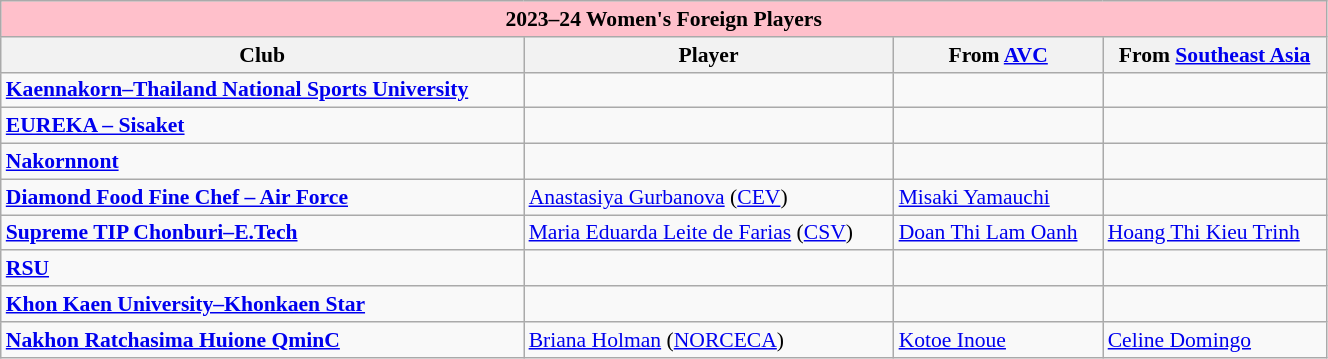<table class="wikitable" style="font-size:90%; width:70%; text-align:left;">
<tr>
<th style=background:Pink colspan=4><span> 2023–24 Women's Foreign Players</span></th>
</tr>
<tr>
<th>Club</th>
<th>Player</th>
<th>From <a href='#'>AVC</a></th>
<th>From <a href='#'>Southeast Asia</a></th>
</tr>
<tr>
<td><strong><a href='#'>Kaennakorn–Thailand National Sports University</a></strong></td>
<td></td>
<td></td>
<td></td>
</tr>
<tr>
<td><strong><a href='#'>EUREKA – Sisaket</a></strong></td>
<td></td>
<td></td>
<td></td>
</tr>
<tr>
<td><strong><a href='#'>Nakornnont</a></strong></td>
<td></td>
<td></td>
<td></td>
</tr>
<tr>
<td><strong><a href='#'>Diamond Food Fine Chef – Air Force</a></strong></td>
<td> <a href='#'>Anastasiya Gurbanova</a> (<a href='#'>CEV</a>)</td>
<td> <a href='#'>Misaki Yamauchi</a></td>
<td></td>
</tr>
<tr>
<td><strong><a href='#'>Supreme TIP Chonburi–E.Tech</a></strong></td>
<td> <a href='#'>Maria Eduarda Leite de Farias</a> (<a href='#'>CSV</a>)</td>
<td> <a href='#'>Doan Thi Lam Oanh</a></td>
<td> <a href='#'>Hoang Thi Kieu Trinh</a></td>
</tr>
<tr>
<td><strong><a href='#'>RSU</a></strong></td>
<td></td>
<td></td>
<td></td>
</tr>
<tr>
<td><strong><a href='#'>Khon Kaen University–Khonkaen Star</a></strong></td>
<td></td>
<td></td>
<td></td>
</tr>
<tr>
<td><strong><a href='#'>Nakhon Ratchasima Huione QminC</a></strong></td>
<td> <a href='#'>Briana Holman</a> (<a href='#'>NORCECA</a>)</td>
<td> <a href='#'>Kotoe Inoue</a></td>
<td> <a href='#'>Celine Domingo</a></td>
</tr>
</table>
